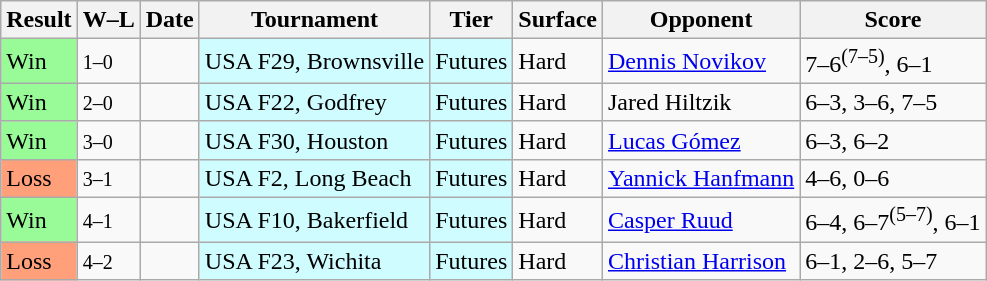<table class="sortable wikitable">
<tr>
<th>Result</th>
<th class="unsortable">W–L</th>
<th>Date</th>
<th>Tournament</th>
<th>Tier</th>
<th>Surface</th>
<th>Opponent</th>
<th class="unsortable">Score</th>
</tr>
<tr>
<td bgcolor=98FB98>Win</td>
<td><small>1–0</small></td>
<td></td>
<td style="background:#cffcff;">USA F29, Brownsville</td>
<td style="background:#cffcff;">Futures</td>
<td>Hard</td>
<td> <a href='#'>Dennis Novikov</a></td>
<td>7–6<sup>(7–5)</sup>, 6–1</td>
</tr>
<tr>
<td bgcolor=98FB98>Win</td>
<td><small>2–0</small></td>
<td></td>
<td style="background:#cffcff;">USA F22, Godfrey</td>
<td style="background:#cffcff;">Futures</td>
<td>Hard</td>
<td> Jared Hiltzik</td>
<td>6–3, 3–6, 7–5</td>
</tr>
<tr>
<td bgcolor=98FB98>Win</td>
<td><small>3–0</small></td>
<td></td>
<td style="background:#cffcff;">USA F30, Houston</td>
<td style="background:#cffcff;">Futures</td>
<td>Hard</td>
<td> <a href='#'>Lucas Gómez</a></td>
<td>6–3, 6–2</td>
</tr>
<tr>
<td bgcolor=FFA07A>Loss</td>
<td><small>3–1</small></td>
<td></td>
<td style="background:#cffcff;">USA F2, Long Beach</td>
<td style="background:#cffcff;">Futures</td>
<td>Hard</td>
<td> <a href='#'>Yannick Hanfmann</a></td>
<td>4–6, 0–6</td>
</tr>
<tr>
<td bgcolor=98FB98>Win</td>
<td><small>4–1</small></td>
<td></td>
<td style="background:#cffcff;">USA F10, Bakerfield</td>
<td style="background:#cffcff;">Futures</td>
<td>Hard</td>
<td> <a href='#'>Casper Ruud</a></td>
<td>6–4, 6–7<sup>(5–7)</sup>, 6–1</td>
</tr>
<tr>
<td bgcolor=FFA07A>Loss</td>
<td><small>4–2</small></td>
<td></td>
<td style="background:#cffcff;">USA F23, Wichita</td>
<td style="background:#cffcff;">Futures</td>
<td>Hard</td>
<td> <a href='#'>Christian Harrison</a></td>
<td>6–1, 2–6, 5–7</td>
</tr>
</table>
